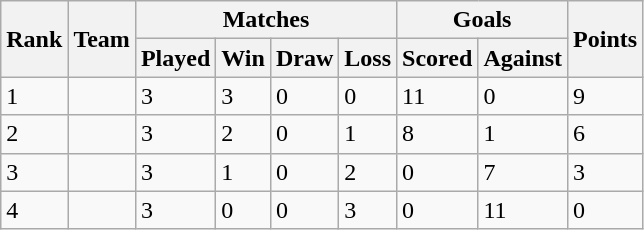<table class="wikitable">
<tr>
<th rowspan=2>Rank</th>
<th rowspan=2>Team</th>
<th colspan=4>Matches</th>
<th colspan=2>Goals</th>
<th rowspan=2>Points<br></th>
</tr>
<tr>
<th>Played</th>
<th>Win</th>
<th>Draw</th>
<th>Loss</th>
<th>Scored</th>
<th>Against</th>
</tr>
<tr>
<td>1</td>
<td></td>
<td>3</td>
<td>3</td>
<td>0</td>
<td>0</td>
<td>11</td>
<td>0</td>
<td>9</td>
</tr>
<tr>
<td>2</td>
<td></td>
<td>3</td>
<td>2</td>
<td>0</td>
<td>1</td>
<td>8</td>
<td>1</td>
<td>6</td>
</tr>
<tr>
<td>3</td>
<td></td>
<td>3</td>
<td>1</td>
<td>0</td>
<td>2</td>
<td>0</td>
<td>7</td>
<td>3</td>
</tr>
<tr>
<td>4</td>
<td></td>
<td>3</td>
<td>0</td>
<td>0</td>
<td>3</td>
<td>0</td>
<td>11</td>
<td>0</td>
</tr>
</table>
